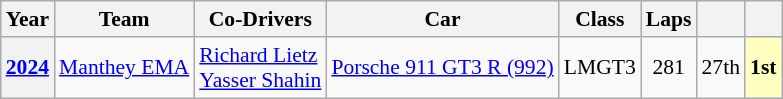<table class="wikitable" style="text-align:center; font-size:90%">
<tr>
<th>Year</th>
<th>Team</th>
<th>Co-Drivers</th>
<th>Car</th>
<th>Class</th>
<th>Laps</th>
<th></th>
<th></th>
</tr>
<tr>
<th><a href='#'>2024</a></th>
<td align="left"> <a href='#'>Manthey EMA</a></td>
<td align="left"> <a href='#'>Richard Lietz</a><br> <a href='#'>Yasser Shahin</a></td>
<td align="left"><a href='#'>Porsche 911 GT3 R (992)</a></td>
<td>LMGT3</td>
<td>281</td>
<td>27th</td>
<td style="background:#FFFFBF;"><strong>1st</strong></td>
</tr>
</table>
